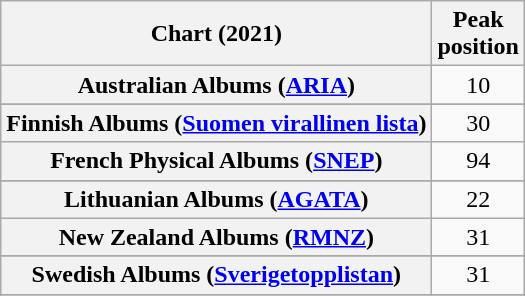<table class="wikitable sortable plainrowheaders" style="text-align:center">
<tr>
<th scope="col">Chart (2021)</th>
<th scope="col">Peak<br>position</th>
</tr>
<tr>
<th scope="row">Australian Albums (<a href='#'>ARIA</a>)</th>
<td>10</td>
</tr>
<tr>
</tr>
<tr>
</tr>
<tr>
</tr>
<tr>
</tr>
<tr>
<th scope="row">Finnish Albums (<a href='#'>Suomen virallinen lista</a>)</th>
<td>30</td>
</tr>
<tr>
<th scope="row">French Physical Albums (<a href='#'>SNEP</a>)</th>
<td>94</td>
</tr>
<tr>
</tr>
<tr>
</tr>
<tr>
<th scope="row">Lithuanian Albums (<a href='#'>AGATA</a>)</th>
<td>22</td>
</tr>
<tr>
<th scope="row">New Zealand Albums (<a href='#'>RMNZ</a>)</th>
<td>31</td>
</tr>
<tr>
</tr>
<tr>
</tr>
<tr>
</tr>
<tr>
<th scope="row">Swedish Albums (<a href='#'>Sverigetopplistan</a>)</th>
<td>31</td>
</tr>
<tr>
</tr>
<tr>
</tr>
<tr>
</tr>
<tr>
</tr>
<tr>
</tr>
<tr>
</tr>
<tr>
</tr>
</table>
